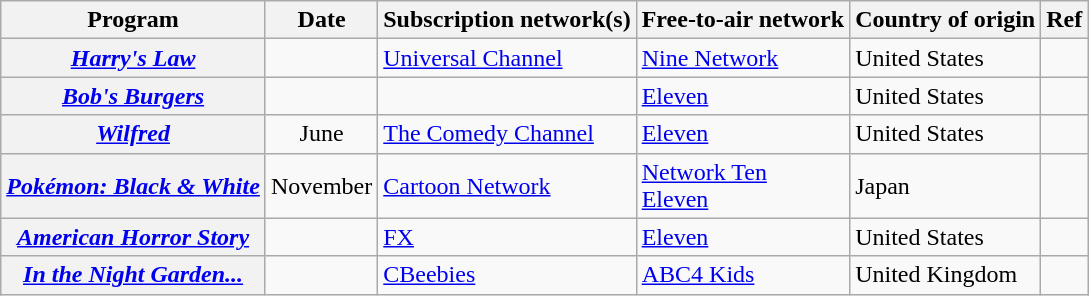<table class="wikitable plainrowheaders sortable" style="text-align:left">
<tr>
<th scope="col">Program</th>
<th scope="col">Date</th>
<th scope="col">Subscription network(s)</th>
<th scope="col">Free-to-air network</th>
<th scope="col">Country of origin</th>
<th scope="col" class="unsortable">Ref</th>
</tr>
<tr>
<th scope="row"><em><a href='#'>Harry's Law</a></em></th>
<td align=center></td>
<td><a href='#'>Universal Channel</a></td>
<td><a href='#'>Nine Network</a></td>
<td>United States</td>
<td align=center></td>
</tr>
<tr>
<th scope="row"><em><a href='#'>Bob's Burgers</a></em></th>
<td align=center></td>
<td></td>
<td><a href='#'>Eleven</a></td>
<td>United States</td>
<td align=center></td>
</tr>
<tr>
<th scope="row"><em><a href='#'>Wilfred</a></em></th>
<td align=center>June</td>
<td><a href='#'>The Comedy Channel</a></td>
<td><a href='#'>Eleven</a></td>
<td>United States</td>
<td align=center></td>
</tr>
<tr>
<th scope="row"><em><a href='#'>Pokémon: Black & White</a></em></th>
<td align=center>November</td>
<td><a href='#'>Cartoon Network</a></td>
<td><a href='#'>Network Ten</a><br><a href='#'>Eleven</a></td>
<td>Japan</td>
<td align=center></td>
</tr>
<tr>
<th scope="row"><em><a href='#'>American Horror Story</a></em></th>
<td></td>
<td><a href='#'>FX</a></td>
<td><a href='#'>Eleven</a></td>
<td>United States</td>
<td align=center></td>
</tr>
<tr>
<th scope="row"><em><a href='#'>In the Night Garden...</a></em></th>
<td></td>
<td><a href='#'>CBeebies</a></td>
<td><a href='#'>ABC4 Kids</a></td>
<td>United Kingdom</td>
<td align=center></td>
</tr>
</table>
